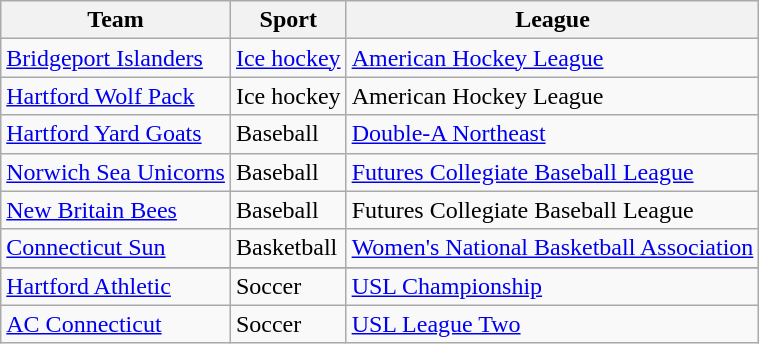<table class="wikitable sortable">
<tr>
<th>Team</th>
<th>Sport</th>
<th>League</th>
</tr>
<tr>
<td><a href='#'>Bridgeport Islanders</a></td>
<td><a href='#'>Ice hockey</a></td>
<td><a href='#'>American Hockey League</a></td>
</tr>
<tr>
<td><a href='#'>Hartford Wolf Pack</a></td>
<td>Ice hockey</td>
<td>American Hockey League</td>
</tr>
<tr>
<td><a href='#'>Hartford Yard Goats</a></td>
<td>Baseball</td>
<td><a href='#'>Double-A Northeast</a></td>
</tr>
<tr>
<td><a href='#'>Norwich Sea Unicorns</a></td>
<td>Baseball</td>
<td><a href='#'>Futures Collegiate Baseball League</a></td>
</tr>
<tr>
<td><a href='#'>New Britain Bees</a></td>
<td>Baseball</td>
<td>Futures Collegiate Baseball League</td>
</tr>
<tr>
<td><a href='#'>Connecticut Sun</a></td>
<td>Basketball</td>
<td><a href='#'>Women's National Basketball Association</a></td>
</tr>
<tr>
</tr>
<tr>
<td><a href='#'>Hartford Athletic</a></td>
<td>Soccer</td>
<td><a href='#'>USL Championship</a></td>
</tr>
<tr>
<td><a href='#'>AC Connecticut</a></td>
<td>Soccer</td>
<td><a href='#'>USL League Two</a></td>
</tr>
</table>
